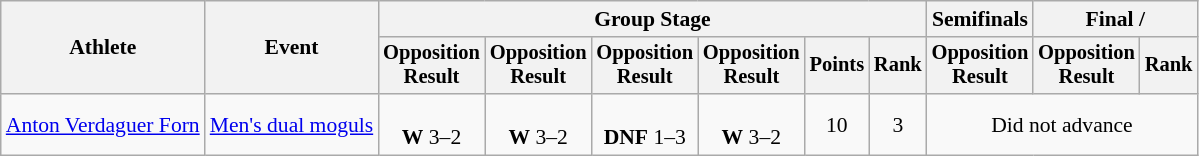<table class="wikitable" style="font-size:90%">
<tr>
<th rowspan="2">Athlete</th>
<th rowspan="2">Event</th>
<th colspan=6>Group Stage</th>
<th>Semifinals</th>
<th colspan=2>Final / </th>
</tr>
<tr style="font-size:95%">
<th>Opposition<br>Result</th>
<th>Opposition<br>Result</th>
<th>Opposition<br>Result</th>
<th>Opposition<br>Result</th>
<th>Points</th>
<th>Rank</th>
<th>Opposition<br>Result</th>
<th>Opposition<br>Result</th>
<th>Rank</th>
</tr>
<tr align=center>
<td align=left><a href='#'>Anton Verdaguer Forn</a></td>
<td align=left><a href='#'>Men's dual moguls</a></td>
<td><br><strong>W</strong> 3–2</td>
<td><br><strong>W</strong> 3–2</td>
<td><br><strong>DNF</strong> 1–3</td>
<td><br><strong>W</strong> 3–2</td>
<td>10</td>
<td>3</td>
<td colspan=3>Did not advance</td>
</tr>
</table>
